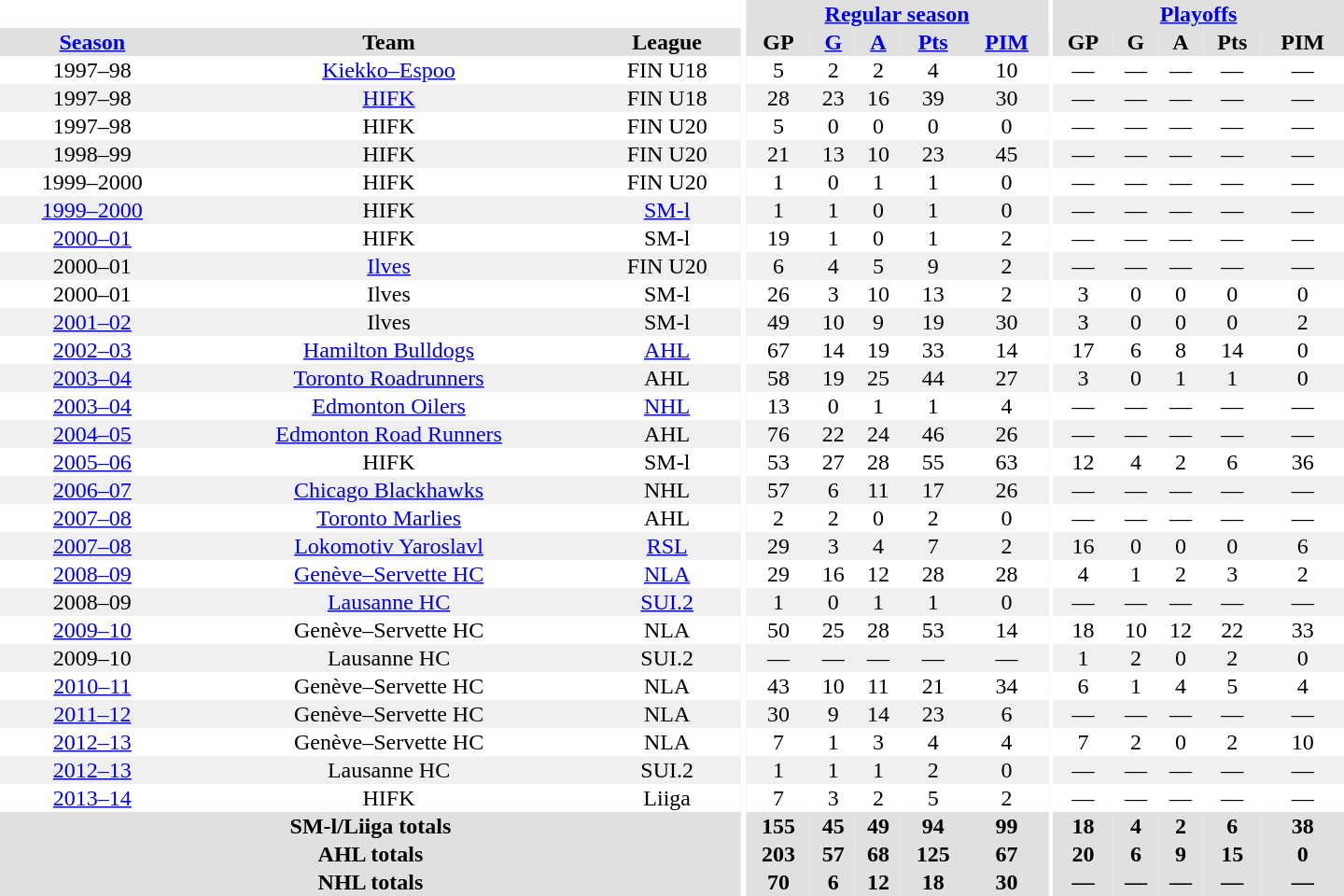<table border="0" cellpadding="1" cellspacing="0" style="text-align:center; width:60em">
<tr bgcolor="#e0e0e0">
<th colspan="3" bgcolor="#ffffff"></th>
<th rowspan="99" bgcolor="#ffffff"></th>
<th colspan="5"><a href='#'>Regular season</a></th>
<th rowspan="99" bgcolor="#ffffff"></th>
<th colspan="5"><a href='#'>Playoffs</a></th>
</tr>
<tr bgcolor="#e0e0e0">
<th><a href='#'>Season</a></th>
<th>Team</th>
<th>League</th>
<th>GP</th>
<th><a href='#'>G</a></th>
<th><a href='#'>A</a></th>
<th><a href='#'>Pts</a></th>
<th><a href='#'>PIM</a></th>
<th>GP</th>
<th>G</th>
<th>A</th>
<th>Pts</th>
<th>PIM</th>
</tr>
<tr>
<td>1997–98</td>
<td><a href='#'>Kiekko–Espoo</a></td>
<td>FIN U18</td>
<td>5</td>
<td>2</td>
<td>2</td>
<td>4</td>
<td>10</td>
<td>—</td>
<td>—</td>
<td>—</td>
<td>—</td>
<td>—</td>
</tr>
<tr bgcolor="#f0f0f0">
<td>1997–98</td>
<td><a href='#'>HIFK</a></td>
<td>FIN U18</td>
<td>28</td>
<td>23</td>
<td>16</td>
<td>39</td>
<td>30</td>
<td>—</td>
<td>—</td>
<td>—</td>
<td>—</td>
<td>—</td>
</tr>
<tr>
<td>1997–98</td>
<td>HIFK</td>
<td>FIN U20</td>
<td>5</td>
<td>0</td>
<td>0</td>
<td>0</td>
<td>0</td>
<td>—</td>
<td>—</td>
<td>—</td>
<td>—</td>
<td>—</td>
</tr>
<tr bgcolor="#f0f0f0">
<td>1998–99</td>
<td>HIFK</td>
<td>FIN U20</td>
<td>21</td>
<td>13</td>
<td>10</td>
<td>23</td>
<td>45</td>
<td>—</td>
<td>—</td>
<td>—</td>
<td>—</td>
<td>—</td>
</tr>
<tr>
<td>1999–2000</td>
<td>HIFK</td>
<td>FIN U20</td>
<td>1</td>
<td>0</td>
<td>1</td>
<td>1</td>
<td>0</td>
<td>—</td>
<td>—</td>
<td>—</td>
<td>—</td>
<td>—</td>
</tr>
<tr bgcolor="#f0f0f0">
<td><a href='#'>1999–2000</a></td>
<td>HIFK</td>
<td><a href='#'>SM-l</a></td>
<td>1</td>
<td>1</td>
<td>0</td>
<td>1</td>
<td>0</td>
<td>—</td>
<td>—</td>
<td>—</td>
<td>—</td>
<td>—</td>
</tr>
<tr>
<td><a href='#'>2000–01</a></td>
<td>HIFK</td>
<td>SM-l</td>
<td>19</td>
<td>1</td>
<td>0</td>
<td>1</td>
<td>2</td>
<td>—</td>
<td>—</td>
<td>—</td>
<td>—</td>
<td>—</td>
</tr>
<tr bgcolor="#f0f0f0">
<td>2000–01</td>
<td><a href='#'>Ilves</a></td>
<td>FIN U20</td>
<td>6</td>
<td>4</td>
<td>5</td>
<td>9</td>
<td>2</td>
<td>—</td>
<td>—</td>
<td>—</td>
<td>—</td>
<td>—</td>
</tr>
<tr>
<td>2000–01</td>
<td>Ilves</td>
<td>SM-l</td>
<td>26</td>
<td>3</td>
<td>10</td>
<td>13</td>
<td>2</td>
<td>3</td>
<td>0</td>
<td>0</td>
<td>0</td>
<td>0</td>
</tr>
<tr bgcolor="#f0f0f0">
<td><a href='#'>2001–02</a></td>
<td>Ilves</td>
<td>SM-l</td>
<td>49</td>
<td>10</td>
<td>9</td>
<td>19</td>
<td>30</td>
<td>3</td>
<td>0</td>
<td>0</td>
<td>0</td>
<td>2</td>
</tr>
<tr>
<td><a href='#'>2002–03</a></td>
<td><a href='#'>Hamilton Bulldogs</a></td>
<td><a href='#'>AHL</a></td>
<td>67</td>
<td>14</td>
<td>19</td>
<td>33</td>
<td>14</td>
<td>17</td>
<td>6</td>
<td>8</td>
<td>14</td>
<td>0</td>
</tr>
<tr bgcolor="#f0f0f0">
<td><a href='#'>2003–04</a></td>
<td><a href='#'>Toronto Roadrunners</a></td>
<td>AHL</td>
<td>58</td>
<td>19</td>
<td>25</td>
<td>44</td>
<td>27</td>
<td>3</td>
<td>0</td>
<td>1</td>
<td>1</td>
<td>0</td>
</tr>
<tr>
<td><a href='#'>2003–04</a></td>
<td><a href='#'>Edmonton Oilers</a></td>
<td><a href='#'>NHL</a></td>
<td>13</td>
<td>0</td>
<td>1</td>
<td>1</td>
<td>4</td>
<td>—</td>
<td>—</td>
<td>—</td>
<td>—</td>
<td>—</td>
</tr>
<tr bgcolor="#f0f0f0">
<td><a href='#'>2004–05</a></td>
<td><a href='#'>Edmonton Road Runners</a></td>
<td>AHL</td>
<td>76</td>
<td>22</td>
<td>24</td>
<td>46</td>
<td>26</td>
<td>—</td>
<td>—</td>
<td>—</td>
<td>—</td>
<td>—</td>
</tr>
<tr>
<td><a href='#'>2005–06</a></td>
<td>HIFK</td>
<td>SM-l</td>
<td>53</td>
<td>27</td>
<td>28</td>
<td>55</td>
<td>63</td>
<td>12</td>
<td>4</td>
<td>2</td>
<td>6</td>
<td>36</td>
</tr>
<tr bgcolor="#f0f0f0">
<td><a href='#'>2006–07</a></td>
<td><a href='#'>Chicago Blackhawks</a></td>
<td>NHL</td>
<td>57</td>
<td>6</td>
<td>11</td>
<td>17</td>
<td>26</td>
<td>—</td>
<td>—</td>
<td>—</td>
<td>—</td>
<td>—</td>
</tr>
<tr>
<td><a href='#'>2007–08</a></td>
<td><a href='#'>Toronto Marlies</a></td>
<td>AHL</td>
<td>2</td>
<td>2</td>
<td>0</td>
<td>2</td>
<td>0</td>
<td>—</td>
<td>—</td>
<td>—</td>
<td>—</td>
<td>—</td>
</tr>
<tr bgcolor="#f0f0f0">
<td><a href='#'>2007–08</a></td>
<td><a href='#'>Lokomotiv Yaroslavl</a></td>
<td><a href='#'>RSL</a></td>
<td>29</td>
<td>3</td>
<td>4</td>
<td>7</td>
<td>2</td>
<td>16</td>
<td>0</td>
<td>0</td>
<td>0</td>
<td>6</td>
</tr>
<tr>
<td><a href='#'>2008–09</a></td>
<td><a href='#'>Genève–Servette HC</a></td>
<td><a href='#'>NLA</a></td>
<td>29</td>
<td>16</td>
<td>12</td>
<td>28</td>
<td>28</td>
<td>4</td>
<td>1</td>
<td>2</td>
<td>3</td>
<td>2</td>
</tr>
<tr bgcolor="#f0f0f0">
<td>2008–09</td>
<td><a href='#'>Lausanne HC</a></td>
<td><a href='#'>SUI.2</a></td>
<td>1</td>
<td>0</td>
<td>1</td>
<td>1</td>
<td>0</td>
<td>—</td>
<td>—</td>
<td>—</td>
<td>—</td>
<td>—</td>
</tr>
<tr>
<td><a href='#'>2009–10</a></td>
<td>Genève–Servette HC</td>
<td>NLA</td>
<td>50</td>
<td>25</td>
<td>28</td>
<td>53</td>
<td>14</td>
<td>18</td>
<td>10</td>
<td>12</td>
<td>22</td>
<td>33</td>
</tr>
<tr bgcolor="#f0f0f0">
<td>2009–10</td>
<td>Lausanne HC</td>
<td>SUI.2</td>
<td>—</td>
<td>—</td>
<td>—</td>
<td>—</td>
<td>—</td>
<td>1</td>
<td>2</td>
<td>0</td>
<td>2</td>
<td>0</td>
</tr>
<tr>
<td><a href='#'>2010–11</a></td>
<td>Genève–Servette HC</td>
<td>NLA</td>
<td>43</td>
<td>10</td>
<td>11</td>
<td>21</td>
<td>34</td>
<td>6</td>
<td>1</td>
<td>4</td>
<td>5</td>
<td>4</td>
</tr>
<tr bgcolor="#f0f0f0">
<td><a href='#'>2011–12</a></td>
<td>Genève–Servette HC</td>
<td>NLA</td>
<td>30</td>
<td>9</td>
<td>14</td>
<td>23</td>
<td>6</td>
<td>—</td>
<td>—</td>
<td>—</td>
<td>—</td>
<td>—</td>
</tr>
<tr>
<td><a href='#'>2012–13</a></td>
<td>Genève–Servette HC</td>
<td>NLA</td>
<td>7</td>
<td>1</td>
<td>3</td>
<td>4</td>
<td>4</td>
<td>7</td>
<td>2</td>
<td>0</td>
<td>2</td>
<td>10</td>
</tr>
<tr bgcolor="#f0f0f0">
<td><a href='#'>2012–13</a></td>
<td>Lausanne HC</td>
<td>SUI.2</td>
<td>1</td>
<td>1</td>
<td>1</td>
<td>2</td>
<td>0</td>
<td>—</td>
<td>—</td>
<td>—</td>
<td>—</td>
<td>—</td>
</tr>
<tr>
<td><a href='#'>2013–14</a></td>
<td>HIFK</td>
<td>Liiga</td>
<td>7</td>
<td>3</td>
<td>2</td>
<td>5</td>
<td>2</td>
<td>—</td>
<td>—</td>
<td>—</td>
<td>—</td>
<td>—</td>
</tr>
<tr bgcolor="#e0e0e0">
<th colspan="3">SM-l/Liiga totals</th>
<th>155</th>
<th>45</th>
<th>49</th>
<th>94</th>
<th>99</th>
<th>18</th>
<th>4</th>
<th>2</th>
<th>6</th>
<th>38</th>
</tr>
<tr bgcolor="#e0e0e0">
<th colspan="3">AHL totals</th>
<th>203</th>
<th>57</th>
<th>68</th>
<th>125</th>
<th>67</th>
<th>20</th>
<th>6</th>
<th>9</th>
<th>15</th>
<th>0</th>
</tr>
<tr bgcolor="#e0e0e0">
<th colspan="3">NHL totals</th>
<th>70</th>
<th>6</th>
<th>12</th>
<th>18</th>
<th>30</th>
<th>—</th>
<th>—</th>
<th>—</th>
<th>—</th>
<th>—</th>
</tr>
</table>
